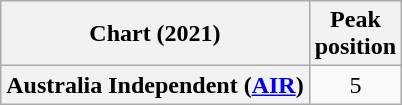<table class="wikitable plainrowheaders" style="text-align:center;">
<tr>
<th scope="col">Chart (2021)</th>
<th scope="col">Peak<br>position</th>
</tr>
<tr>
<th scope="row">Australia Independent (<a href='#'>AIR</a>)</th>
<td>5</td>
</tr>
</table>
